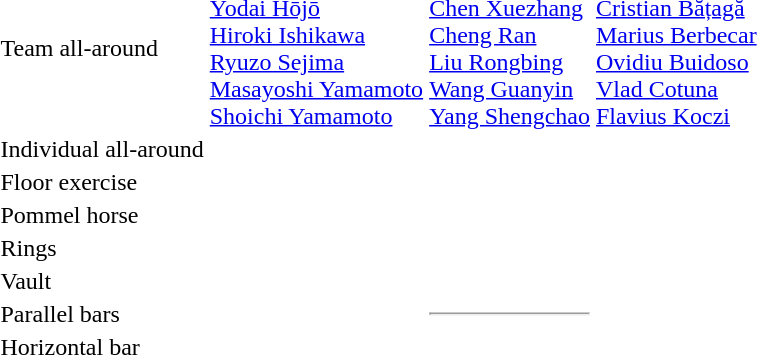<table>
<tr>
<td>Team all-around<br></td>
<td><br><a href='#'>Yodai Hōjō</a><br><a href='#'>Hiroki Ishikawa</a><br><a href='#'>Ryuzo Sejima</a><br><a href='#'>Masayoshi Yamamoto</a><br><a href='#'>Shoichi Yamamoto</a></td>
<td><br><a href='#'>Chen Xuezhang</a><br><a href='#'>Cheng Ran</a><br><a href='#'>Liu Rongbing</a><br><a href='#'>Wang Guanyin</a><br><a href='#'>Yang Shengchao</a></td>
<td><br><a href='#'>Cristian Bățagă</a><br><a href='#'>Marius Berbecar</a><br><a href='#'>Ovidiu Buidoso</a><br><a href='#'>Vlad Cotuna</a><br><a href='#'>Flavius Koczi</a></td>
</tr>
<tr>
<td>Individual all-around<br></td>
<td></td>
<td></td>
<td></td>
</tr>
<tr>
<td>Floor exercise<br></td>
<td></td>
<td></td>
<td></td>
</tr>
<tr>
<td>Pommel horse<br></td>
<td></td>
<td></td>
<td></td>
</tr>
<tr>
<td>Rings<br></td>
<td></td>
<td></td>
<td></td>
</tr>
<tr>
<td>Vault<br></td>
<td></td>
<td></td>
<td></td>
</tr>
<tr>
<td>Parallel bars<br></td>
<td></td>
<td><hr></td>
<td></td>
</tr>
<tr>
<td>Horizontal bar<br></td>
<td></td>
<td></td>
<td></td>
</tr>
</table>
